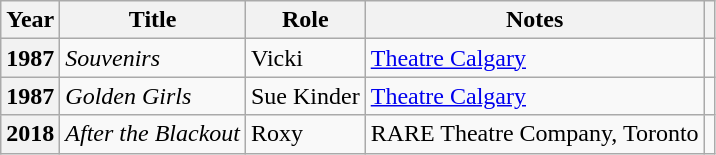<table class="wikitable plainrowheaders sortable" style="margin-right: 0;">
<tr>
<th scope="col">Year</th>
<th scope="col">Title</th>
<th scope="col">Role</th>
<th scope="col" class="unsortable">Notes</th>
<th scope="col" class="unsortable"></th>
</tr>
<tr>
<th scope="row">1987</th>
<td><em>Souvenirs</em></td>
<td>Vicki</td>
<td><a href='#'>Theatre Calgary</a></td>
<td style="text-align:center;"></td>
</tr>
<tr>
<th scope="row">1987</th>
<td><em>Golden Girls</em></td>
<td>Sue Kinder</td>
<td><a href='#'>Theatre Calgary</a></td>
<td style="text-align:center;"></td>
</tr>
<tr>
<th scope="row">2018</th>
<td><em>After the Blackout</em></td>
<td>Roxy</td>
<td>RARE Theatre Company, Toronto</td>
<td style="text-align:center;"></td>
</tr>
</table>
